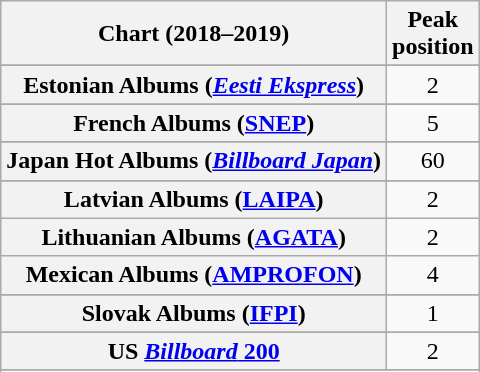<table class="wikitable sortable plainrowheaders" style="text-align:center">
<tr>
<th scope="col">Chart (2018–2019)</th>
<th scope="col">Peak<br>position</th>
</tr>
<tr>
</tr>
<tr>
</tr>
<tr>
</tr>
<tr>
</tr>
<tr>
</tr>
<tr>
</tr>
<tr>
</tr>
<tr>
</tr>
<tr>
<th scope="row">Estonian Albums (<em><a href='#'>Eesti Ekspress</a></em>)</th>
<td>2</td>
</tr>
<tr>
</tr>
<tr>
<th scope="row">French Albums (<a href='#'>SNEP</a>)</th>
<td>5</td>
</tr>
<tr>
</tr>
<tr>
</tr>
<tr>
</tr>
<tr>
</tr>
<tr>
<th scope="row">Japan Hot Albums (<em><a href='#'>Billboard Japan</a></em>)</th>
<td>60</td>
</tr>
<tr>
</tr>
<tr>
<th scope="row">Latvian Albums (<a href='#'>LAIPA</a>)</th>
<td>2</td>
</tr>
<tr>
<th scope="row">Lithuanian Albums (<a href='#'>AGATA</a>)</th>
<td>2</td>
</tr>
<tr>
<th scope="row">Mexican Albums (<a href='#'>AMPROFON</a>)</th>
<td>4</td>
</tr>
<tr>
</tr>
<tr>
</tr>
<tr>
</tr>
<tr>
</tr>
<tr>
</tr>
<tr>
<th scope="row">Slovak Albums (<a href='#'>IFPI</a>)</th>
<td>1</td>
</tr>
<tr>
</tr>
<tr>
</tr>
<tr>
</tr>
<tr>
</tr>
<tr>
<th scope="row">US <a href='#'><em>Billboard</em> 200</a></th>
<td>2</td>
</tr>
<tr>
</tr>
<tr>
</tr>
</table>
